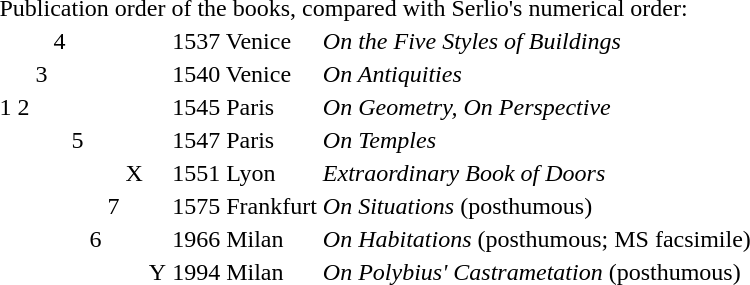<table>
<tr>
<td colspan=11>Publication order of the books, compared with Serlio's numerical order:</td>
</tr>
<tr>
<td></td>
<td></td>
<td></td>
<td>4</td>
<td></td>
<td></td>
<td></td>
<td></td>
<td></td>
<td>1537 Venice</td>
<td><em>On the Five Styles of Buildings</em></td>
</tr>
<tr>
<td></td>
<td></td>
<td>3</td>
<td></td>
<td></td>
<td></td>
<td></td>
<td></td>
<td></td>
<td>1540 Venice</td>
<td><em>On Antiquities</em></td>
</tr>
<tr>
<td>1</td>
<td>2</td>
<td></td>
<td></td>
<td></td>
<td></td>
<td></td>
<td></td>
<td></td>
<td>1545 Paris</td>
<td><em>On Geometry, On Perspective</em></td>
</tr>
<tr>
<td></td>
<td></td>
<td></td>
<td></td>
<td>5</td>
<td></td>
<td></td>
<td></td>
<td></td>
<td>1547 Paris</td>
<td><em>On Temples</em></td>
</tr>
<tr>
<td></td>
<td></td>
<td></td>
<td></td>
<td></td>
<td></td>
<td></td>
<td>X</td>
<td></td>
<td>1551 Lyon</td>
<td><em>Extraordinary Book of Doors</em></td>
</tr>
<tr>
<td></td>
<td></td>
<td></td>
<td></td>
<td></td>
<td></td>
<td>7</td>
<td></td>
<td></td>
<td>1575 Frankfurt</td>
<td><em>On Situations</em> (posthumous)</td>
</tr>
<tr>
<td></td>
<td></td>
<td></td>
<td></td>
<td></td>
<td>6</td>
<td></td>
<td></td>
<td></td>
<td>1966 Milan</td>
<td><em>On Habitations</em> (posthumous; MS facsimile)</td>
</tr>
<tr>
<td></td>
<td></td>
<td></td>
<td></td>
<td></td>
<td></td>
<td></td>
<td></td>
<td>Y</td>
<td>1994 Milan</td>
<td><em>On Polybius' Castrametation</em> (posthumous)</td>
</tr>
</table>
